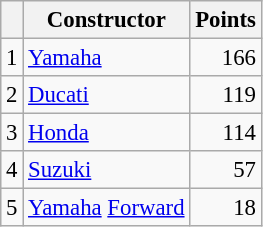<table class="wikitable" style="font-size: 95%;">
<tr>
<th></th>
<th>Constructor</th>
<th>Points</th>
</tr>
<tr>
<td align=center>1</td>
<td> <a href='#'>Yamaha</a></td>
<td align=right>166</td>
</tr>
<tr>
<td align=center>2</td>
<td> <a href='#'>Ducati</a></td>
<td align=right>119</td>
</tr>
<tr>
<td align=center>3</td>
<td> <a href='#'>Honda</a></td>
<td align=right>114</td>
</tr>
<tr>
<td align=center>4</td>
<td> <a href='#'>Suzuki</a></td>
<td align=right>57</td>
</tr>
<tr>
<td align=center>5</td>
<td> <a href='#'>Yamaha</a> <a href='#'>Forward</a></td>
<td align=right>18</td>
</tr>
</table>
